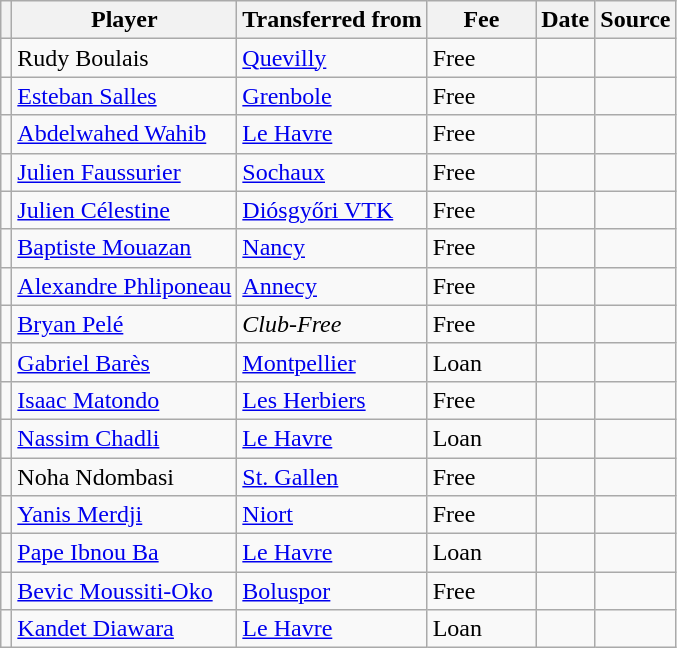<table class="wikitable plainrowheaders sortable">
<tr>
<th></th>
<th scope="col">Player</th>
<th>Transferred from</th>
<th style="width: 65px;">Fee</th>
<th scope="col">Date</th>
<th scope="col">Source</th>
</tr>
<tr>
<td align="center"></td>
<td> Rudy Boulais</td>
<td> <a href='#'>Quevilly</a></td>
<td>Free</td>
<td></td>
<td></td>
</tr>
<tr>
<td align="center"></td>
<td> <a href='#'>Esteban Salles</a></td>
<td> <a href='#'>Grenbole</a></td>
<td>Free</td>
<td></td>
<td></td>
</tr>
<tr>
<td align="center"></td>
<td> <a href='#'>Abdelwahed Wahib</a></td>
<td> <a href='#'>Le Havre</a></td>
<td>Free</td>
<td></td>
<td></td>
</tr>
<tr>
<td align="center"></td>
<td> <a href='#'>Julien Faussurier</a></td>
<td> <a href='#'>Sochaux</a></td>
<td>Free</td>
<td></td>
<td></td>
</tr>
<tr>
<td align="center"></td>
<td> <a href='#'>Julien Célestine</a></td>
<td> <a href='#'>Diósgyőri VTK</a></td>
<td>Free</td>
<td></td>
<td></td>
</tr>
<tr>
<td align="center"></td>
<td> <a href='#'>Baptiste Mouazan</a></td>
<td> <a href='#'>Nancy</a></td>
<td>Free</td>
<td></td>
<td></td>
</tr>
<tr>
<td align="center"></td>
<td> <a href='#'>Alexandre Phliponeau</a></td>
<td> <a href='#'>Annecy</a></td>
<td>Free</td>
<td></td>
<td></td>
</tr>
<tr>
<td align="center"></td>
<td> <a href='#'>Bryan Pelé</a></td>
<td><em>Club-Free</em></td>
<td>Free</td>
<td></td>
<td></td>
</tr>
<tr>
<td align="center"></td>
<td> <a href='#'>Gabriel Barès</a></td>
<td> <a href='#'>Montpellier</a></td>
<td>Loan</td>
<td></td>
<td></td>
</tr>
<tr>
<td align="center"></td>
<td> <a href='#'>Isaac Matondo</a></td>
<td> <a href='#'>Les Herbiers</a></td>
<td>Free</td>
<td></td>
<td></td>
</tr>
<tr>
<td align="center"></td>
<td> <a href='#'>Nassim Chadli</a></td>
<td> <a href='#'>Le Havre</a></td>
<td>Loan</td>
<td></td>
<td></td>
</tr>
<tr>
<td align="center"></td>
<td> Noha Ndombasi</td>
<td> <a href='#'>St. Gallen</a></td>
<td>Free</td>
<td></td>
<td></td>
</tr>
<tr>
<td align="center"></td>
<td> <a href='#'>Yanis Merdji</a></td>
<td> <a href='#'>Niort</a></td>
<td>Free</td>
<td></td>
<td></td>
</tr>
<tr>
<td align="center"></td>
<td> <a href='#'>Pape Ibnou Ba</a></td>
<td> <a href='#'>Le Havre</a></td>
<td>Loan</td>
<td></td>
<td></td>
</tr>
<tr>
<td align="center"></td>
<td> <a href='#'>Bevic Moussiti-Oko</a></td>
<td> <a href='#'>Boluspor</a></td>
<td>Free</td>
<td></td>
<td></td>
</tr>
<tr>
<td align="center"></td>
<td> <a href='#'>Kandet Diawara</a></td>
<td> <a href='#'>Le Havre</a></td>
<td>Loan</td>
<td></td>
<td></td>
</tr>
</table>
